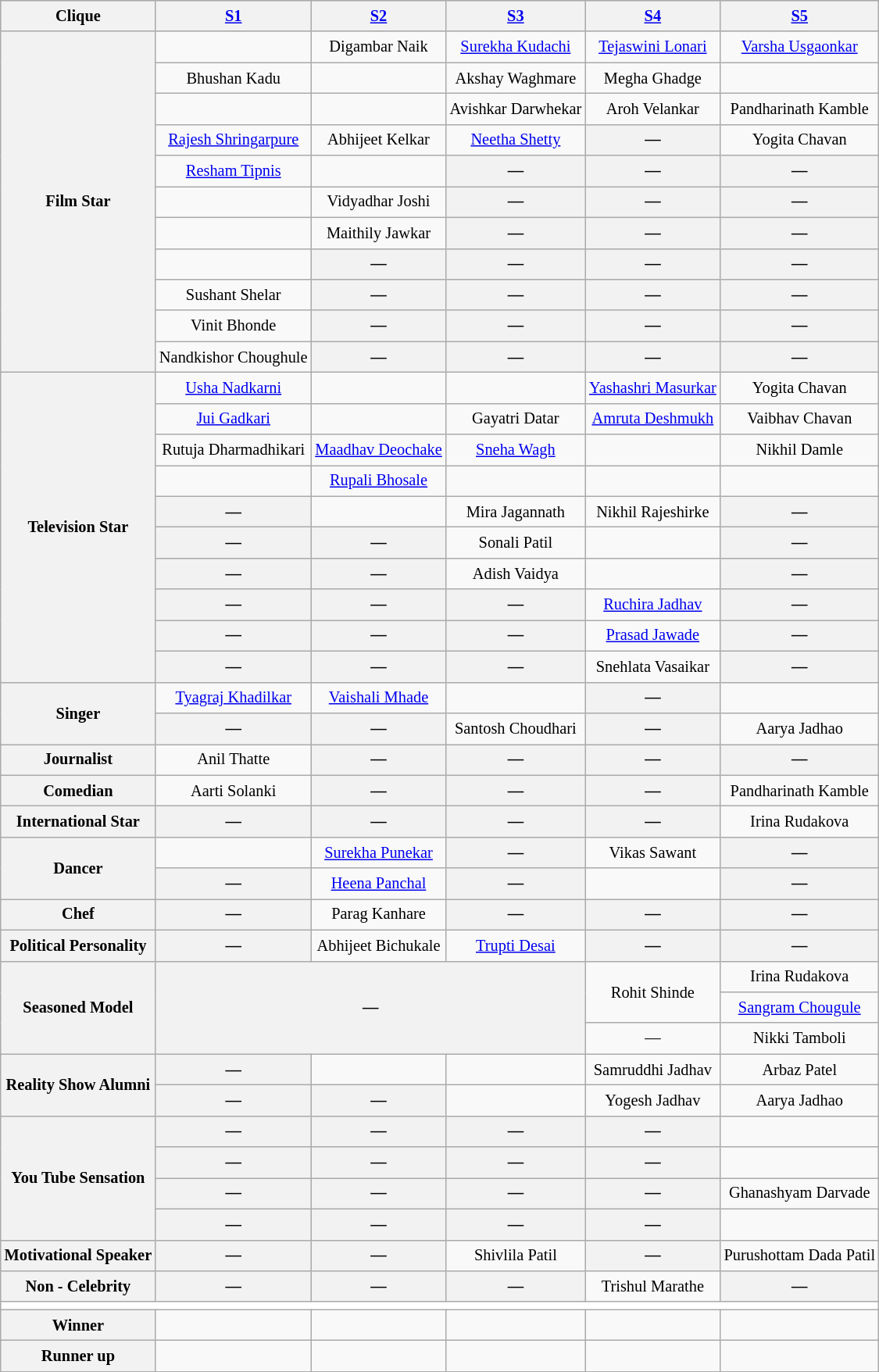<table class="wikitable sortable" style="text-align:center; font-size:85%; line-height:20px; width:auto;">
<tr bgcolor="#CCCCCC" align="center">
<th>Clique</th>
<th><a href='#'>S1</a></th>
<th><a href='#'>S2</a></th>
<th><a href='#'>S3</a></th>
<th><a href='#'>S4</a></th>
<th><a href='#'>S5</a></th>
</tr>
<tr>
<th rowspan="11">Film Star</th>
<td></td>
<td>Digambar Naik</td>
<td><a href='#'>Surekha Kudachi</a></td>
<td><a href='#'>Tejaswini Lonari</a></td>
<td><a href='#'>Varsha Usgaonkar</a></td>
</tr>
<tr>
<td>Bhushan Kadu</td>
<td></td>
<td>Akshay Waghmare</td>
<td>Megha Ghadge</td>
<td></td>
</tr>
<tr>
<td></td>
<td></td>
<td>Avishkar Darwhekar</td>
<td>Aroh Velankar</td>
<td>Pandharinath Kamble</td>
</tr>
<tr>
<td><a href='#'>Rajesh Shringarpure</a></td>
<td>Abhijeet Kelkar</td>
<td><a href='#'>Neetha Shetty</a></td>
<th>—</th>
<td>Yogita Chavan</td>
</tr>
<tr>
<td><a href='#'>Resham Tipnis</a></td>
<td></td>
<th>—</th>
<th>—</th>
<th>—</th>
</tr>
<tr>
<td></td>
<td>Vidyadhar Joshi</td>
<th>—</th>
<th>—</th>
<th>—</th>
</tr>
<tr>
<td></td>
<td>Maithily Jawkar</td>
<th>—</th>
<th>—</th>
<th>—</th>
</tr>
<tr>
<td></td>
<th>—</th>
<th>—</th>
<th>—</th>
<th>—</th>
</tr>
<tr>
<td>Sushant Shelar</td>
<th>—</th>
<th>—</th>
<th>—</th>
<th>—</th>
</tr>
<tr>
<td>Vinit Bhonde</td>
<th>—</th>
<th>—</th>
<th>—</th>
<th>—</th>
</tr>
<tr>
<td>Nandkishor Choughule</td>
<th>—</th>
<th>—</th>
<th>—</th>
<th>—</th>
</tr>
<tr>
<th rowspan="10">Television Star</th>
<td><a href='#'>Usha Nadkarni</a></td>
<td></td>
<td></td>
<td><a href='#'>Yashashri Masurkar</a></td>
<td>Yogita Chavan</td>
</tr>
<tr>
<td><a href='#'>Jui Gadkari</a></td>
<td></td>
<td>Gayatri Datar</td>
<td><a href='#'>Amruta Deshmukh</a></td>
<td>Vaibhav Chavan</td>
</tr>
<tr>
<td>Rutuja Dharmadhikari</td>
<td><a href='#'>Maadhav Deochake</a></td>
<td><a href='#'>Sneha Wagh</a></td>
<td></td>
<td>Nikhil Damle</td>
</tr>
<tr>
<td></td>
<td><a href='#'>Rupali Bhosale</a></td>
<td></td>
<td></td>
<td></td>
</tr>
<tr>
<th>—</th>
<td></td>
<td>Mira Jagannath</td>
<td>Nikhil Rajeshirke</td>
<th>—</th>
</tr>
<tr>
<th>—</th>
<th>—</th>
<td>Sonali Patil</td>
<td></td>
<th>—</th>
</tr>
<tr>
<th>—</th>
<th>—</th>
<td>Adish Vaidya</td>
<td></td>
<th>—</th>
</tr>
<tr>
<th>—</th>
<th>—</th>
<th>—</th>
<td><a href='#'>Ruchira Jadhav</a></td>
<th>—</th>
</tr>
<tr>
<th>—</th>
<th>—</th>
<th>—</th>
<td><a href='#'>Prasad Jawade</a></td>
<th>—</th>
</tr>
<tr>
<th>—</th>
<th>—</th>
<th>—</th>
<td>Snehlata Vasaikar</td>
<th>—</th>
</tr>
<tr>
<th rowspan="2">Singer</th>
<td><a href='#'>Tyagraj Khadilkar</a></td>
<td><a href='#'>Vaishali Mhade</a></td>
<td></td>
<th>—</th>
<td></td>
</tr>
<tr>
<th>—</th>
<th>—</th>
<td>Santosh Choudhari</td>
<th>—</th>
<td>Aarya Jadhao</td>
</tr>
<tr>
<th>Journalist</th>
<td>Anil Thatte</td>
<th>—</th>
<th>—</th>
<th>—</th>
<th>—</th>
</tr>
<tr>
<th>Comedian</th>
<td>Aarti Solanki</td>
<th>—</th>
<th>—</th>
<th>—</th>
<td>Pandharinath Kamble</td>
</tr>
<tr>
<th>International Star</th>
<th>—</th>
<th>—</th>
<th>—</th>
<th>—</th>
<td>Irina Rudakova</td>
</tr>
<tr>
<th rowspan="2">Dancer</th>
<td></td>
<td><a href='#'>Surekha Punekar</a></td>
<th>—</th>
<td>Vikas Sawant</td>
<th>—</th>
</tr>
<tr>
<th>—</th>
<td><a href='#'>Heena Panchal</a></td>
<th>—</th>
<td></td>
<th>—</th>
</tr>
<tr>
<th>Chef</th>
<th>—</th>
<td>Parag Kanhare</td>
<th>—</th>
<th>—</th>
<th>—</th>
</tr>
<tr>
<th>Political Personality</th>
<th>—</th>
<td>Abhijeet Bichukale</td>
<td><a href='#'>Trupti Desai</a></td>
<th>—</th>
<th>—</th>
</tr>
<tr>
<th rowspan="3">Seasoned Model</th>
<th colspan="3" rowspan="3">—</th>
<td rowspan="2">Rohit Shinde</td>
<td>Irina Rudakova</td>
</tr>
<tr>
<td><a href='#'>Sangram Chougule</a></td>
</tr>
<tr>
<td>—</td>
<td>Nikki Tamboli</td>
</tr>
<tr>
<th rowspan="2">Reality Show Alumni</th>
<th>—</th>
<td></td>
<td></td>
<td>Samruddhi Jadhav</td>
<td>Arbaz Patel</td>
</tr>
<tr>
<th>—</th>
<th>—</th>
<td></td>
<td>Yogesh Jadhav</td>
<td>Aarya Jadhao</td>
</tr>
<tr>
<th rowspan="4">You Tube Sensation</th>
<th>—</th>
<th>—</th>
<th>—</th>
<th>—</th>
<td></td>
</tr>
<tr>
<th>—</th>
<th>—</th>
<th>—</th>
<th>—</th>
<td></td>
</tr>
<tr>
<th>—</th>
<th>—</th>
<th>—</th>
<th>—</th>
<td>Ghanashyam Darvade</td>
</tr>
<tr>
<th>—</th>
<th>—</th>
<th>—</th>
<th>—</th>
<td></td>
</tr>
<tr>
<th>Motivational Speaker</th>
<th>—</th>
<th>—</th>
<td>Shivlila Patil</td>
<th>—</th>
<td>Purushottam Dada Patil</td>
</tr>
<tr>
<th>Non - Celebrity</th>
<th>—</th>
<th>—</th>
<th>—</th>
<td>Trishul Marathe</td>
<th>—</th>
</tr>
<tr>
<td colspan="6" bgcolor="#FFFFFF"></td>
</tr>
<tr>
<th bgcolor="#CCCCCC">Winner</th>
<td></td>
<td></td>
<td></td>
<td></td>
<td></td>
</tr>
<tr>
<th bgcolor="#CCCCCC">Runner up</th>
<td></td>
<td></td>
<td></td>
<td></td>
<td></td>
</tr>
</table>
